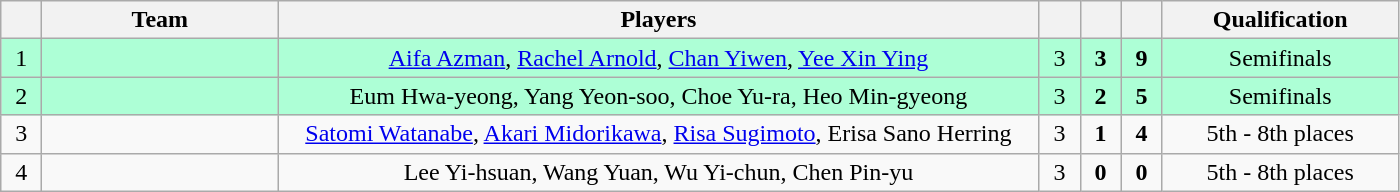<table class="wikitable" style="font-size: 100%">
<tr>
<th width=20></th>
<th width=150>Team</th>
<th width=500>Players</th>
<th width=20></th>
<th width=20></th>
<th width=20></th>
<th width=150>Qualification</th>
</tr>
<tr align=center style="background: #ADFFD6;">
<td>1</td>
<td align="left"></td>
<td><a href='#'>Aifa Azman</a>, <a href='#'>Rachel Arnold</a>, <a href='#'>Chan Yiwen</a>, <a href='#'>Yee Xin Ying</a></td>
<td>3</td>
<td><strong>3</strong></td>
<td><strong>9</strong></td>
<td>Semifinals</td>
</tr>
<tr align=center style="background: #ADFFD6;">
<td>2</td>
<td align="left"></td>
<td>Eum Hwa-yeong, Yang Yeon-soo, Choe Yu-ra, Heo Min-gyeong</td>
<td>3</td>
<td><strong>2</strong></td>
<td><strong>5</strong></td>
<td>Semifinals</td>
</tr>
<tr align=center>
<td>3</td>
<td align="left"></td>
<td><a href='#'>Satomi Watanabe</a>, <a href='#'>Akari Midorikawa</a>, <a href='#'>Risa Sugimoto</a>, Erisa Sano Herring</td>
<td>3</td>
<td><strong>1</strong></td>
<td><strong>4</strong></td>
<td>5th - 8th places</td>
</tr>
<tr align=center>
<td>4</td>
<td align="left"></td>
<td>Lee Yi-hsuan, Wang Yuan, Wu Yi-chun, Chen Pin-yu</td>
<td>3</td>
<td><strong>0</strong></td>
<td><strong>0</strong></td>
<td>5th - 8th places</td>
</tr>
</table>
